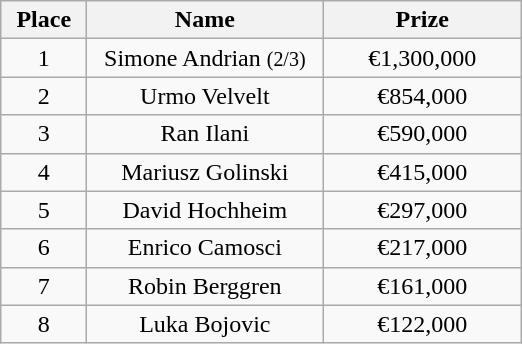<table class="wikitable">
<tr>
<th width="50">Place</th>
<th width="150">Name</th>
<th width="125">Prize</th>
</tr>
<tr>
<td align=center>1</td>
<td align=center> Simone Andrian <small>(2/3)</small></td>
<td align=center>€1,300,000</td>
</tr>
<tr>
<td align=center>2</td>
<td align=center> Urmo Velvelt</td>
<td align=center>€854,000</td>
</tr>
<tr>
<td align=center>3</td>
<td align=center> Ran Ilani</td>
<td align=center>€590,000</td>
</tr>
<tr>
<td align=center>4</td>
<td align=center> Mariusz Golinski</td>
<td align=center>€415,000</td>
</tr>
<tr>
<td align=center>5</td>
<td align=center> David Hochheim</td>
<td align=center>€297,000</td>
</tr>
<tr>
<td align=center>6</td>
<td align=center> Enrico Camosci</td>
<td align=center>€217,000</td>
</tr>
<tr>
<td align=center>7</td>
<td align=center> Robin Berggren</td>
<td align=center>€161,000</td>
</tr>
<tr>
<td align=center>8</td>
<td align=center> Luka Bojovic</td>
<td align=center>€122,000</td>
</tr>
</table>
